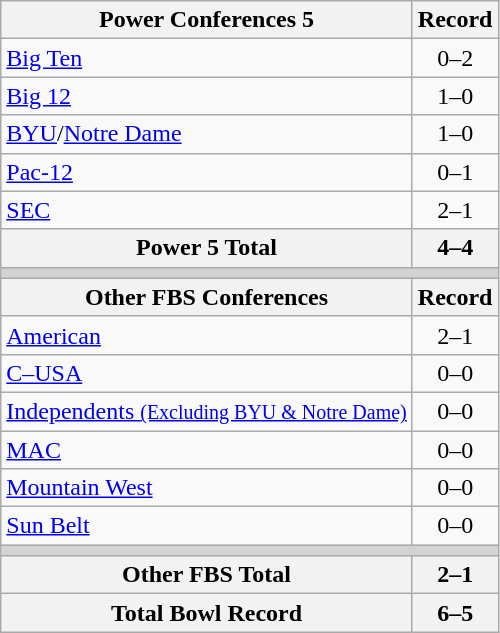<table class="wikitable">
<tr>
<th>Power Conferences 5</th>
<th>Record</th>
</tr>
<tr>
<td><a href='#'>Big Ten</a></td>
<td align=center>0–2</td>
</tr>
<tr>
<td><a href='#'>Big 12</a></td>
<td align=center>1–0</td>
</tr>
<tr>
<td><a href='#'>BYU</a>/<a href='#'>Notre Dame</a></td>
<td align=center>1–0</td>
</tr>
<tr>
<td><a href='#'>Pac-12</a></td>
<td align=center>0–1</td>
</tr>
<tr>
<td><a href='#'>SEC</a></td>
<td align=center>2–1</td>
</tr>
<tr>
<th>Power 5 Total</th>
<th>4–4</th>
</tr>
<tr>
<th colspan="2" style="background:lightgrey;"></th>
</tr>
<tr>
<th>Other FBS Conferences</th>
<th>Record</th>
</tr>
<tr>
<td><a href='#'>American</a></td>
<td align=center>2–1</td>
</tr>
<tr>
<td><a href='#'>C–USA</a></td>
<td align=center>0–0</td>
</tr>
<tr>
<td><a href='#'>Independents <small>(Excluding BYU & Notre Dame)</small></a></td>
<td align=center>0–0</td>
</tr>
<tr>
<td><a href='#'>MAC</a></td>
<td align=center>0–0</td>
</tr>
<tr>
<td><a href='#'>Mountain West</a></td>
<td align=center>0–0</td>
</tr>
<tr>
<td><a href='#'>Sun Belt</a></td>
<td align=center>0–0</td>
</tr>
<tr>
<th colspan="2" style="background:lightgrey;"></th>
</tr>
<tr>
<th>Other FBS Total</th>
<th>2–1</th>
</tr>
<tr>
<th>Total Bowl Record</th>
<th>6–5</th>
</tr>
</table>
